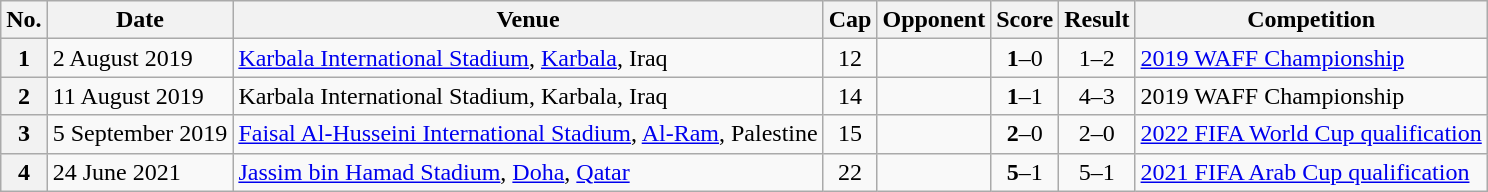<table class="wikitable sortable plainrowheaders">
<tr>
<th scope=col>No.</th>
<th scope=col data-sort-type=date>Date</th>
<th scope=col>Venue</th>
<th scope=col>Cap</th>
<th scope=col>Opponent</th>
<th scope=col>Score</th>
<th scope=col>Result</th>
<th scope=col>Competition</th>
</tr>
<tr>
<th scope=row>1</th>
<td>2 August 2019</td>
<td><a href='#'>Karbala International Stadium</a>, <a href='#'>Karbala</a>, Iraq</td>
<td align="center">12</td>
<td></td>
<td align=center><strong>1</strong>–0</td>
<td align=center>1–2</td>
<td><a href='#'>2019 WAFF Championship</a></td>
</tr>
<tr>
<th scope=row>2</th>
<td>11 August 2019</td>
<td>Karbala International Stadium, Karbala, Iraq</td>
<td align="center">14</td>
<td></td>
<td align=center><strong>1</strong>–1</td>
<td align=center>4–3</td>
<td>2019 WAFF Championship</td>
</tr>
<tr>
<th scope=row>3</th>
<td>5 September 2019</td>
<td><a href='#'>Faisal Al-Husseini International Stadium</a>, <a href='#'>Al-Ram</a>, Palestine</td>
<td align="center">15</td>
<td></td>
<td align=center><strong>2</strong>–0</td>
<td align=center>2–0</td>
<td><a href='#'>2022 FIFA World Cup qualification</a></td>
</tr>
<tr>
<th scope=row>4</th>
<td>24 June 2021</td>
<td><a href='#'>Jassim bin Hamad Stadium</a>, <a href='#'>Doha</a>, <a href='#'>Qatar</a></td>
<td align="center">22</td>
<td></td>
<td align=center><strong>5</strong>–1</td>
<td align=center>5–1</td>
<td><a href='#'>2021 FIFA Arab Cup qualification</a></td>
</tr>
</table>
